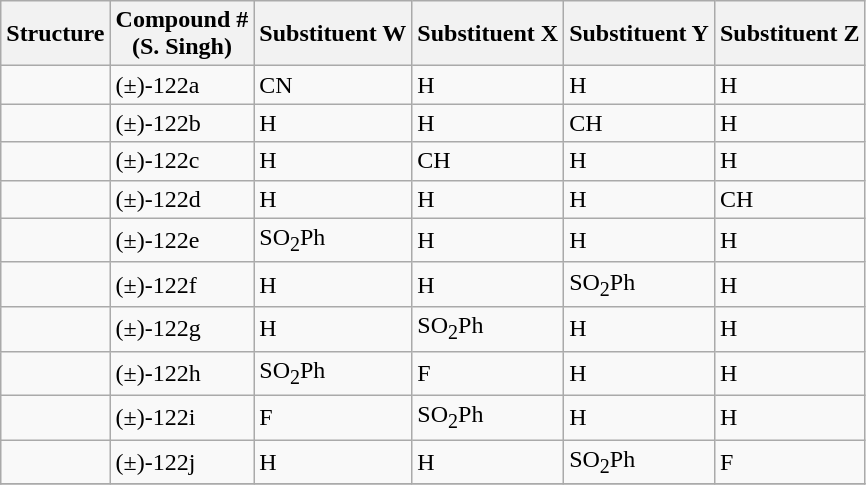<table class="wikitable sortable">
<tr>
<th>Structure</th>
<th>Compound #<br>(S. Singh)</th>
<th>Substituent W</th>
<th>Substituent X</th>
<th>Substituent Y</th>
<th>Substituent Z</th>
</tr>
<tr>
<td></td>
<td>(±)-122a</td>
<td>CN</td>
<td>H</td>
<td>H</td>
<td>H</td>
</tr>
<tr>
<td></td>
<td>(±)-122b</td>
<td>H</td>
<td>H</td>
<td>CH</td>
<td>H</td>
</tr>
<tr>
<td></td>
<td>(±)-122c</td>
<td>H</td>
<td>CH</td>
<td>H</td>
<td>H</td>
</tr>
<tr>
<td></td>
<td>(±)-122d</td>
<td>H</td>
<td>H</td>
<td>H</td>
<td>CH</td>
</tr>
<tr>
<td></td>
<td>(±)-122e</td>
<td>SO<sub>2</sub>Ph</td>
<td>H</td>
<td>H</td>
<td>H</td>
</tr>
<tr>
<td></td>
<td>(±)-122f</td>
<td>H</td>
<td>H</td>
<td>SO<sub>2</sub>Ph</td>
<td>H</td>
</tr>
<tr>
<td></td>
<td>(±)-122g</td>
<td>H</td>
<td>SO<sub>2</sub>Ph</td>
<td>H</td>
<td>H</td>
</tr>
<tr>
<td></td>
<td>(±)-122h</td>
<td>SO<sub>2</sub>Ph</td>
<td>F</td>
<td>H</td>
<td>H</td>
</tr>
<tr>
<td></td>
<td>(±)-122i</td>
<td>F</td>
<td>SO<sub>2</sub>Ph</td>
<td>H</td>
<td>H</td>
</tr>
<tr>
<td></td>
<td>(±)-122j</td>
<td>H</td>
<td>H</td>
<td>SO<sub>2</sub>Ph</td>
<td>F</td>
</tr>
<tr>
</tr>
</table>
